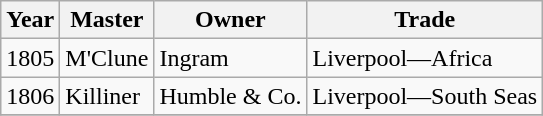<table class="sortable wikitable">
<tr>
<th>Year</th>
<th>Master</th>
<th>Owner</th>
<th>Trade</th>
</tr>
<tr>
<td>1805</td>
<td>M'Clune</td>
<td>Ingram</td>
<td>Liverpool—Africa</td>
</tr>
<tr>
<td>1806</td>
<td>Killiner</td>
<td>Humble & Co.</td>
<td>Liverpool—South Seas</td>
</tr>
<tr>
</tr>
</table>
